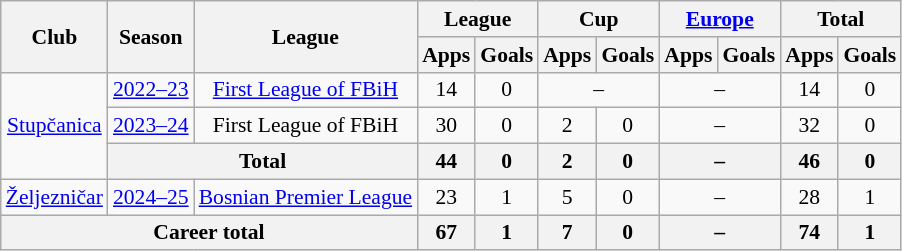<table class="wikitable" style="text-align: center;font-size:90%">
<tr>
<th rowspan="2">Club</th>
<th rowspan="2">Season</th>
<th rowspan="2">League</th>
<th colspan="2">League</th>
<th colspan="2">Cup</th>
<th colspan="2"><a href='#'>Europe</a></th>
<th colspan="2">Total</th>
</tr>
<tr>
<th>Apps</th>
<th>Goals</th>
<th>Apps</th>
<th>Goals</th>
<th>Apps</th>
<th>Goals</th>
<th>Apps</th>
<th>Goals</th>
</tr>
<tr>
<td rowspan="3"><a href='#'>Stupčanica</a></td>
<td><a href='#'>2022–23</a></td>
<td><a href='#'>First League of FBiH</a></td>
<td>14</td>
<td>0</td>
<td colspan="2">–</td>
<td colspan="2">–</td>
<td>14</td>
<td>0</td>
</tr>
<tr>
<td><a href='#'>2023–24</a></td>
<td>First League of FBiH</td>
<td>30</td>
<td>0</td>
<td>2</td>
<td>0</td>
<td colspan="2">–</td>
<td>32</td>
<td>0</td>
</tr>
<tr>
<th colspan="2">Total</th>
<th>44</th>
<th>0</th>
<th>2</th>
<th>0</th>
<th colspan="2">–</th>
<th>46</th>
<th>0</th>
</tr>
<tr>
<td><a href='#'>Željezničar</a></td>
<td><a href='#'>2024–25</a></td>
<td><a href='#'>Bosnian Premier League</a></td>
<td>23</td>
<td>1</td>
<td>5</td>
<td>0</td>
<td colspan="2">–</td>
<td>28</td>
<td>1</td>
</tr>
<tr>
<th colspan="3">Career total</th>
<th>67</th>
<th>1</th>
<th>7</th>
<th>0</th>
<th colspan="2">–</th>
<th>74</th>
<th>1</th>
</tr>
</table>
